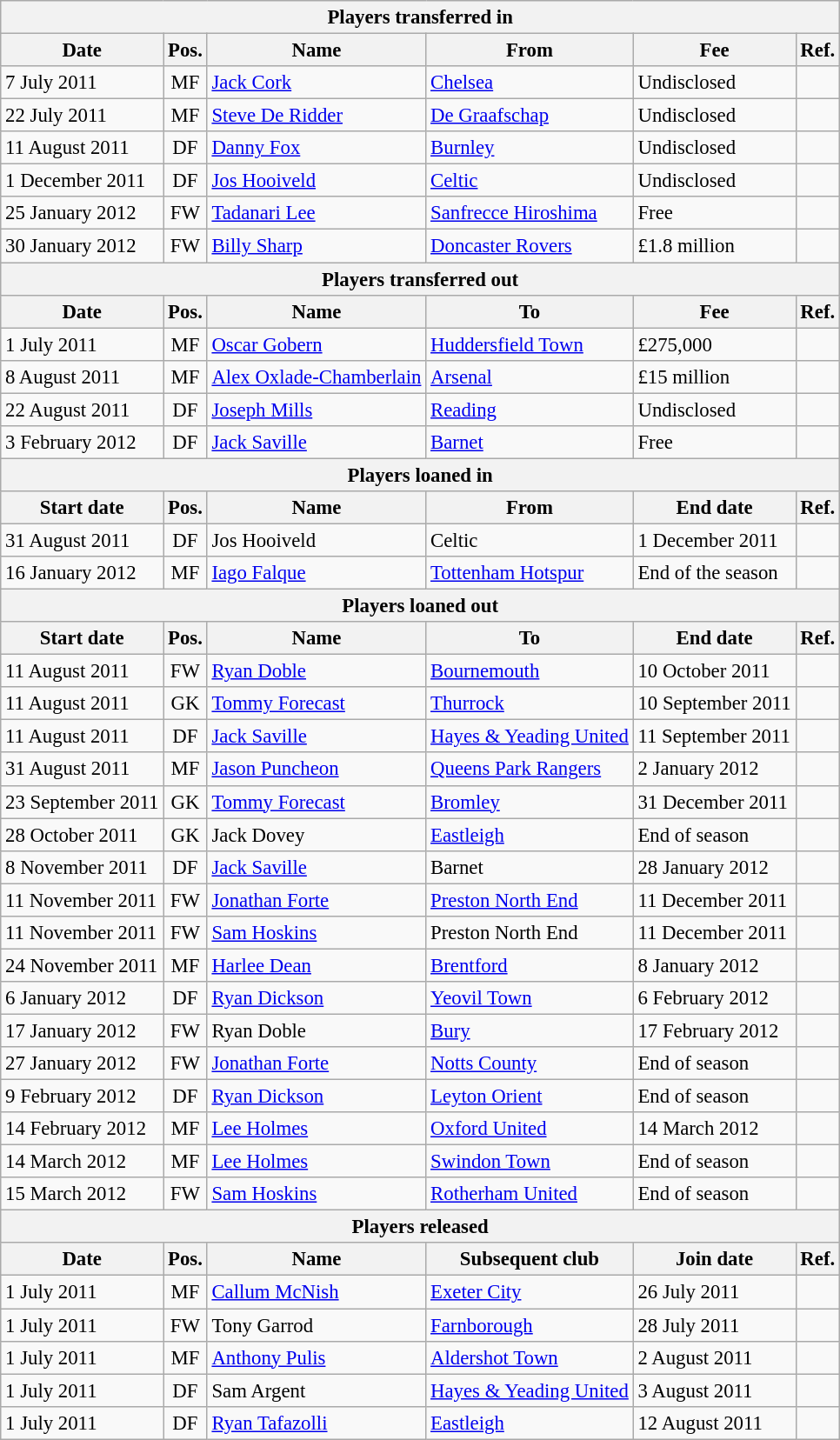<table class="wikitable" style="font-size:95%;">
<tr>
<th colspan="6">Players transferred in</th>
</tr>
<tr>
<th>Date</th>
<th>Pos.</th>
<th>Name</th>
<th>From</th>
<th>Fee</th>
<th>Ref.</th>
</tr>
<tr>
<td>7 July 2011</td>
<td align="center">MF</td>
<td> <a href='#'>Jack Cork</a></td>
<td> <a href='#'>Chelsea</a></td>
<td>Undisclosed</td>
<td align="center"></td>
</tr>
<tr>
<td>22 July 2011</td>
<td align="center">MF</td>
<td> <a href='#'>Steve De Ridder</a></td>
<td> <a href='#'>De Graafschap</a></td>
<td>Undisclosed</td>
<td align="center"></td>
</tr>
<tr>
<td>11 August 2011</td>
<td align="center">DF</td>
<td> <a href='#'>Danny Fox</a></td>
<td> <a href='#'>Burnley</a></td>
<td>Undisclosed</td>
<td align="center"></td>
</tr>
<tr>
<td>1 December 2011</td>
<td align="center">DF</td>
<td> <a href='#'>Jos Hooiveld</a></td>
<td> <a href='#'>Celtic</a></td>
<td>Undisclosed</td>
<td align="center"></td>
</tr>
<tr>
<td>25 January 2012</td>
<td align="center">FW</td>
<td> <a href='#'>Tadanari Lee</a></td>
<td> <a href='#'>Sanfrecce Hiroshima</a></td>
<td>Free</td>
<td align="center"></td>
</tr>
<tr>
<td>30 January 2012</td>
<td align="center">FW</td>
<td> <a href='#'>Billy Sharp</a></td>
<td> <a href='#'>Doncaster Rovers</a></td>
<td>£1.8 million</td>
<td align="center"></td>
</tr>
<tr>
<th colspan="6">Players transferred out</th>
</tr>
<tr>
<th>Date</th>
<th>Pos.</th>
<th>Name</th>
<th>To</th>
<th>Fee</th>
<th>Ref.</th>
</tr>
<tr>
<td>1 July 2011</td>
<td align="center">MF</td>
<td> <a href='#'>Oscar Gobern</a></td>
<td> <a href='#'>Huddersfield Town</a></td>
<td>£275,000</td>
<td align="center"></td>
</tr>
<tr>
<td>8 August 2011</td>
<td align="center">MF</td>
<td> <a href='#'>Alex Oxlade-Chamberlain</a></td>
<td> <a href='#'>Arsenal</a></td>
<td>£15 million</td>
<td align="center"></td>
</tr>
<tr>
<td>22 August 2011</td>
<td align="center">DF</td>
<td> <a href='#'>Joseph Mills</a></td>
<td> <a href='#'>Reading</a></td>
<td>Undisclosed</td>
<td align="center"></td>
</tr>
<tr>
<td>3 February 2012</td>
<td align="center">DF</td>
<td> <a href='#'>Jack Saville</a></td>
<td> <a href='#'>Barnet</a></td>
<td>Free</td>
<td align="center"></td>
</tr>
<tr>
<th colspan="6">Players loaned in</th>
</tr>
<tr>
<th>Start date</th>
<th>Pos.</th>
<th>Name</th>
<th>From</th>
<th>End date</th>
<th>Ref.</th>
</tr>
<tr>
<td>31 August 2011</td>
<td align="center">DF</td>
<td> Jos Hooiveld</td>
<td> Celtic</td>
<td>1 December 2011</td>
<td align="center"></td>
</tr>
<tr>
<td>16 January 2012</td>
<td align="center">MF</td>
<td> <a href='#'>Iago Falque</a></td>
<td> <a href='#'>Tottenham Hotspur</a></td>
<td>End of the season</td>
<td align="center"></td>
</tr>
<tr>
<th colspan="6">Players loaned out</th>
</tr>
<tr>
<th>Start date</th>
<th>Pos.</th>
<th>Name</th>
<th>To</th>
<th>End date</th>
<th>Ref.</th>
</tr>
<tr>
<td>11 August 2011</td>
<td align="center">FW</td>
<td> <a href='#'>Ryan Doble</a></td>
<td> <a href='#'>Bournemouth</a></td>
<td>10 October 2011</td>
<td align="center"></td>
</tr>
<tr>
<td>11 August 2011</td>
<td align="center">GK</td>
<td> <a href='#'>Tommy Forecast</a></td>
<td> <a href='#'>Thurrock</a></td>
<td>10 September 2011</td>
<td align="center"></td>
</tr>
<tr>
<td>11 August 2011</td>
<td align="center">DF</td>
<td> <a href='#'>Jack Saville</a></td>
<td> <a href='#'>Hayes & Yeading United</a></td>
<td>11 September 2011</td>
<td align="center"></td>
</tr>
<tr>
<td>31 August 2011</td>
<td align="center">MF</td>
<td> <a href='#'>Jason Puncheon</a></td>
<td> <a href='#'>Queens Park Rangers</a></td>
<td>2 January 2012</td>
<td align="center"></td>
</tr>
<tr>
<td>23 September 2011</td>
<td align="center">GK</td>
<td> <a href='#'>Tommy Forecast</a></td>
<td> <a href='#'>Bromley</a></td>
<td>31 December 2011</td>
<td align="center"></td>
</tr>
<tr>
<td>28 October 2011</td>
<td align="center">GK</td>
<td> Jack Dovey</td>
<td> <a href='#'>Eastleigh</a></td>
<td>End of season</td>
<td align="center"></td>
</tr>
<tr>
<td>8 November 2011</td>
<td align="center">DF</td>
<td> <a href='#'>Jack Saville</a></td>
<td> Barnet</td>
<td>28 January 2012</td>
<td align="center"></td>
</tr>
<tr>
<td>11 November 2011</td>
<td align="center">FW</td>
<td> <a href='#'>Jonathan Forte</a></td>
<td> <a href='#'>Preston North End</a></td>
<td>11 December 2011</td>
<td align="center"></td>
</tr>
<tr>
<td>11 November 2011</td>
<td align="center">FW</td>
<td> <a href='#'>Sam Hoskins</a></td>
<td> Preston North End</td>
<td>11 December 2011</td>
<td align="center"></td>
</tr>
<tr>
<td>24 November 2011</td>
<td align="center">MF</td>
<td> <a href='#'>Harlee Dean</a></td>
<td> <a href='#'>Brentford</a></td>
<td>8 January 2012</td>
<td align="center"></td>
</tr>
<tr>
<td>6 January 2012</td>
<td align="center">DF</td>
<td> <a href='#'>Ryan Dickson</a></td>
<td> <a href='#'>Yeovil Town</a></td>
<td>6 February 2012</td>
<td align="center"></td>
</tr>
<tr>
<td>17 January 2012</td>
<td align="center">FW</td>
<td> Ryan Doble</td>
<td> <a href='#'>Bury</a></td>
<td>17 February 2012</td>
<td align="center"></td>
</tr>
<tr>
<td>27 January 2012</td>
<td align="center">FW</td>
<td> <a href='#'>Jonathan Forte</a></td>
<td> <a href='#'>Notts County</a></td>
<td>End of season</td>
<td align="center"></td>
</tr>
<tr>
<td>9 February 2012</td>
<td align="center">DF</td>
<td> <a href='#'>Ryan Dickson</a></td>
<td> <a href='#'>Leyton Orient</a></td>
<td>End of season</td>
<td align="center"></td>
</tr>
<tr>
<td>14 February 2012</td>
<td align="center">MF</td>
<td> <a href='#'>Lee Holmes</a></td>
<td> <a href='#'>Oxford United</a></td>
<td>14 March 2012</td>
<td align="center"></td>
</tr>
<tr>
<td>14 March 2012</td>
<td align="center">MF</td>
<td> <a href='#'>Lee Holmes</a></td>
<td>  <a href='#'>Swindon Town</a></td>
<td>End of season</td>
<td align="center"></td>
</tr>
<tr>
<td>15 March 2012</td>
<td align="center">FW</td>
<td> <a href='#'>Sam Hoskins</a></td>
<td> <a href='#'>Rotherham United</a></td>
<td>End of season</td>
<td align="center"></td>
</tr>
<tr>
<th colspan="6">Players released</th>
</tr>
<tr>
<th>Date</th>
<th>Pos.</th>
<th>Name</th>
<th>Subsequent club</th>
<th>Join date</th>
<th>Ref.</th>
</tr>
<tr>
<td>1 July 2011</td>
<td align="center">MF</td>
<td> <a href='#'>Callum McNish</a></td>
<td> <a href='#'>Exeter City</a></td>
<td>26 July 2011</td>
<td align="center"></td>
</tr>
<tr>
<td>1 July 2011</td>
<td align="center">FW</td>
<td> Tony Garrod</td>
<td> <a href='#'>Farnborough</a></td>
<td>28 July 2011</td>
<td></td>
</tr>
<tr>
<td>1 July 2011</td>
<td align="center">MF</td>
<td> <a href='#'>Anthony Pulis</a></td>
<td> <a href='#'>Aldershot Town</a></td>
<td>2 August 2011</td>
<td align="center"></td>
</tr>
<tr>
<td>1 July 2011</td>
<td align="center">DF</td>
<td> Sam Argent</td>
<td> <a href='#'>Hayes & Yeading United</a></td>
<td>3 August 2011</td>
<td align="center"></td>
</tr>
<tr>
<td>1 July 2011</td>
<td align="center">DF</td>
<td> <a href='#'>Ryan Tafazolli</a></td>
<td> <a href='#'>Eastleigh</a></td>
<td>12 August 2011</td>
<td align="center"></td>
</tr>
</table>
